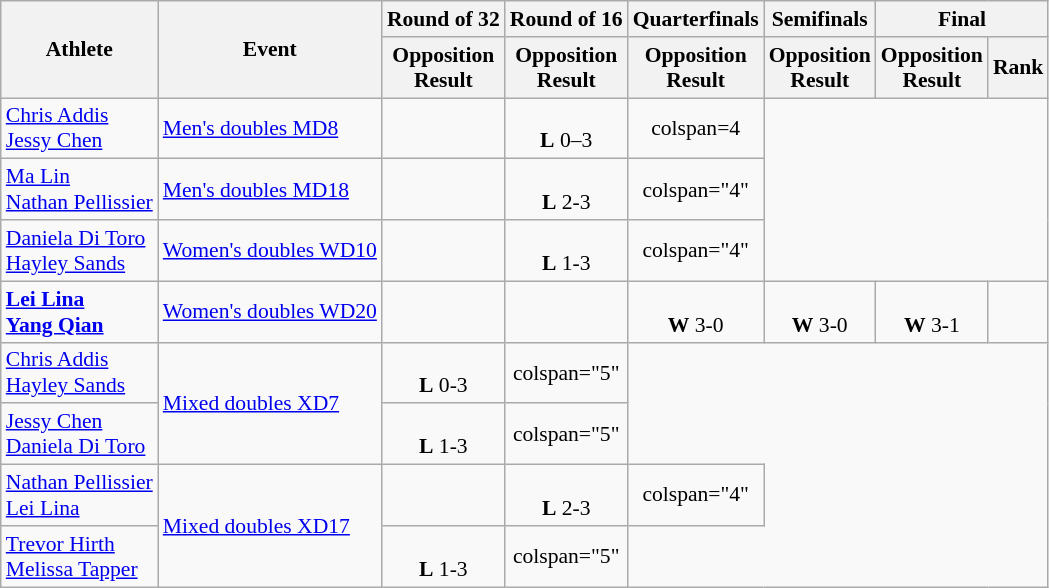<table class=wikitable style="font-size:90%">
<tr>
<th rowspan="2">Athlete</th>
<th rowspan="2">Event</th>
<th>Round of 32</th>
<th>Round of 16</th>
<th>Quarterfinals</th>
<th>Semifinals</th>
<th colspan="2">Final</th>
</tr>
<tr>
<th>Opposition<br>Result</th>
<th>Opposition<br>Result</th>
<th>Opposition<br>Result</th>
<th>Opposition<br>Result</th>
<th>Opposition<br>Result</th>
<th>Rank</th>
</tr>
<tr align=center>
<td align=left><a href='#'>Chris Addis</a><br><a href='#'>Jessy Chen</a></td>
<td align=left><a href='#'>Men's doubles MD8</a></td>
<td></td>
<td><br><strong>L</strong> 0–3</td>
<td>colspan=4 </td>
</tr>
<tr align=center>
<td align=left><a href='#'>Ma Lin</a><br><a href='#'>Nathan Pellissier</a></td>
<td align=left><a href='#'>Men's doubles MD18</a></td>
<td></td>
<td><br><strong>L</strong> 2-3</td>
<td>colspan="4" </td>
</tr>
<tr align=center>
<td align=left><a href='#'>Daniela Di Toro</a><br><a href='#'>Hayley Sands</a></td>
<td align=left><a href='#'>Women's doubles WD10</a></td>
<td></td>
<td><br><strong>L</strong> 1-3</td>
<td>colspan="4" </td>
</tr>
<tr align=center>
<td align=left><strong><a href='#'>Lei Lina</a></strong><br><strong><a href='#'>Yang Qian</a></strong></td>
<td align=left><a href='#'>Women's doubles WD20</a></td>
<td></td>
<td></td>
<td><br><strong>W</strong> 3-0</td>
<td><br><strong>W</strong> 3-0</td>
<td><br><strong>W</strong> 3-1</td>
<td></td>
</tr>
<tr align=center>
<td align=left><a href='#'>Chris Addis</a><br><a href='#'>Hayley Sands</a></td>
<td align=left rowspan=2><a href='#'>Mixed doubles XD7</a></td>
<td><br><strong>L</strong> 0-3</td>
<td>colspan="5" </td>
</tr>
<tr align=center>
<td align=left><a href='#'>Jessy Chen</a><br><a href='#'>Daniela Di Toro</a></td>
<td><br><strong>L</strong> 1-3</td>
<td>colspan="5" </td>
</tr>
<tr align=center>
<td align=left><a href='#'>Nathan Pellissier</a><br> <a href='#'>Lei Lina</a></td>
<td align=left rowspan=2><a href='#'>Mixed doubles XD17</a></td>
<td></td>
<td><br><strong>L</strong> 2-3</td>
<td>colspan="4" </td>
</tr>
<tr align=center>
<td align=left><a href='#'>Trevor Hirth</a> <br> <a href='#'>Melissa Tapper</a></td>
<td><br><strong>L</strong> 1-3</td>
<td>colspan="5" </td>
</tr>
</table>
